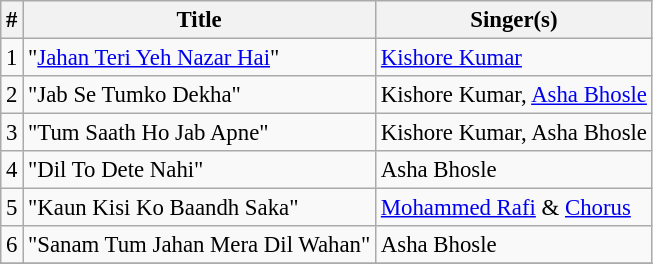<table class="wikitable" style="font-size:95%;">
<tr>
<th>#</th>
<th>Title</th>
<th>Singer(s)</th>
</tr>
<tr>
<td>1</td>
<td>"<a href='#'>Jahan Teri Yeh Nazar Hai</a>"</td>
<td><a href='#'>Kishore Kumar</a></td>
</tr>
<tr>
<td>2</td>
<td>"Jab Se Tumko Dekha"</td>
<td>Kishore Kumar, <a href='#'>Asha Bhosle</a></td>
</tr>
<tr>
<td>3</td>
<td>"Tum Saath Ho Jab Apne"</td>
<td>Kishore Kumar, Asha Bhosle</td>
</tr>
<tr>
<td>4</td>
<td>"Dil To Dete Nahi"</td>
<td>Asha Bhosle</td>
</tr>
<tr>
<td>5</td>
<td>"Kaun Kisi Ko Baandh Saka"</td>
<td><a href='#'>Mohammed Rafi</a> & <a href='#'>Chorus</a></td>
</tr>
<tr>
<td>6</td>
<td>"Sanam Tum Jahan Mera Dil Wahan"</td>
<td>Asha Bhosle</td>
</tr>
<tr>
</tr>
</table>
